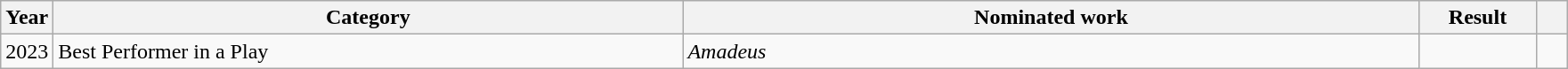<table class="wikitable">
<tr>
<th scope="col" style="width:1em;">Year</th>
<th scope="col" style="width:29em;">Category</th>
<th scope="col" style="width:34em;">Nominated work</th>
<th scope="col" style="width:5em;">Result</th>
<th scope="col" style="width:1em;"></th>
</tr>
<tr>
<td>2023</td>
<td>Best Performer in a Play</td>
<td><em>Amadeus</em></td>
<td></td>
<td></td>
</tr>
</table>
